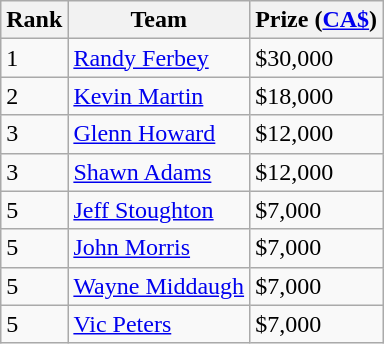<table class="wikitable">
<tr>
<th>Rank</th>
<th>Team</th>
<th>Prize (<a href='#'>CA$</a>)</th>
</tr>
<tr>
<td>1</td>
<td> <a href='#'>Randy Ferbey</a></td>
<td>$30,000</td>
</tr>
<tr>
<td>2</td>
<td> <a href='#'>Kevin Martin</a></td>
<td>$18,000</td>
</tr>
<tr>
<td>3</td>
<td> <a href='#'>Glenn Howard</a></td>
<td>$12,000</td>
</tr>
<tr>
<td>3</td>
<td> <a href='#'>Shawn Adams</a></td>
<td>$12,000</td>
</tr>
<tr>
<td>5</td>
<td> <a href='#'>Jeff Stoughton</a></td>
<td>$7,000</td>
</tr>
<tr>
<td>5</td>
<td> <a href='#'>John Morris</a></td>
<td>$7,000</td>
</tr>
<tr>
<td>5</td>
<td> <a href='#'>Wayne Middaugh</a></td>
<td>$7,000</td>
</tr>
<tr>
<td>5</td>
<td> <a href='#'>Vic Peters</a></td>
<td>$7,000</td>
</tr>
</table>
